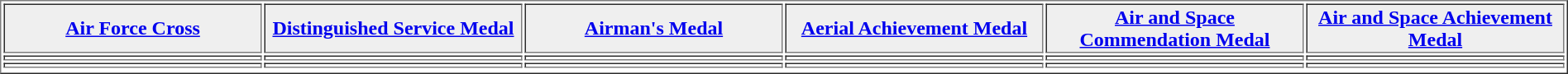<table align="center" border="1"  cellpadding="1">
<tr>
<th width="16%" style="background:#efefef;"><a href='#'>Air Force Cross</a></th>
<th width="16%" style="background:#efefef;"><a href='#'>Distinguished Service Medal</a></th>
<th width="16%" style="background:#efefef;"><a href='#'>Airman's Medal</a></th>
<th width="16%" style="background:#efefef;"><a href='#'>Aerial Achievement Medal</a></th>
<th width="16%" style="background:#efefef;"><a href='#'>Air and Space Commendation Medal</a></th>
<th width="16%" style="background:#efefef;"><a href='#'>Air and Space Achievement Medal</a></th>
</tr>
<tr>
<td></td>
<td></td>
<td></td>
<td></td>
<td></td>
<td></td>
</tr>
<tr>
<td></td>
<td></td>
<td></td>
<td></td>
<td></td>
<td></td>
</tr>
<tr>
</tr>
</table>
